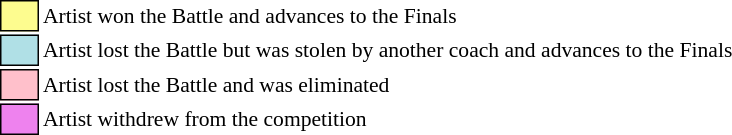<table class="toccolours" style="font-size: 90%; white-space: nowrap;">
<tr>
<td style="background-color:#fdfc8f; border: 1px solid black">      </td>
<td>Artist won the Battle and advances to the Finals</td>
</tr>
<tr>
<td style="background-color:#B0E0E6;; border: 1px solid black">      </td>
<td>Artist lost the Battle but was stolen by another coach and advances to the Finals</td>
</tr>
<tr>
<td style="background-color:pink; border: 1px solid black">      </td>
<td>Artist lost the Battle and was eliminated</td>
</tr>
<tr>
<td style="background-color:violet; border: 1px solid black">      </td>
<td>Artist withdrew from the competition</td>
</tr>
</table>
